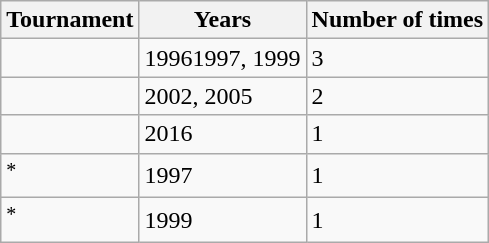<table class="wikitable">
<tr>
<th>Tournament</th>
<th>Years</th>
<th>Number of times</th>
</tr>
<tr>
<td></td>
<td>19961997, 1999</td>
<td>3</td>
</tr>
<tr>
<td></td>
<td>2002, 2005</td>
<td>2</td>
</tr>
<tr>
<td></td>
<td>2016</td>
<td>1</td>
</tr>
<tr>
<td><sup>*</sup></td>
<td>1997</td>
<td>1</td>
</tr>
<tr>
<td><sup>*</sup></td>
<td>1999</td>
<td>1</td>
</tr>
</table>
